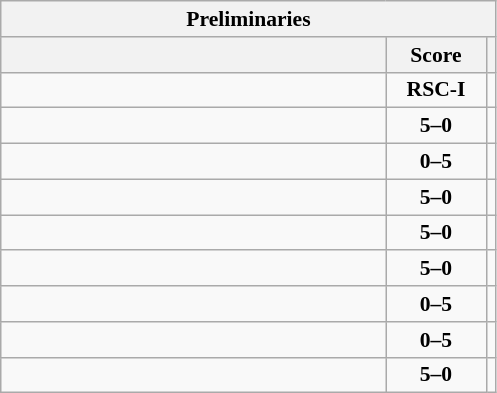<table class="wikitable" style="text-align: center; font-size:90% ">
<tr>
<th colspan=3>Preliminaries</th>
</tr>
<tr>
<th align="right" width="250"></th>
<th width="60">Score</th>
<th align=leftwidth="250"></th>
</tr>
<tr>
<td align=left></td>
<td><strong>RSC-I</strong></td>
<td align=left><strong></strong></td>
</tr>
<tr>
<td align=left><strong></strong></td>
<td><strong>5–0</strong></td>
<td align=left></td>
</tr>
<tr>
<td align=left></td>
<td><strong>0–5</strong></td>
<td align=left><strong></strong></td>
</tr>
<tr>
<td align=left><strong></strong></td>
<td><strong>5–0</strong></td>
<td align=left></td>
</tr>
<tr>
<td align=left><strong></strong></td>
<td><strong>5–0</strong></td>
<td align=left></td>
</tr>
<tr>
<td align=left><strong></strong></td>
<td><strong>5–0</strong></td>
<td align=left></td>
</tr>
<tr>
<td align=left></td>
<td><strong>0–5</strong></td>
<td align=left><strong></strong></td>
</tr>
<tr>
<td align=left></td>
<td><strong>0–5</strong></td>
<td align=left><strong></strong></td>
</tr>
<tr>
<td align=left><strong></strong></td>
<td><strong>5–0</strong></td>
<td align=left></td>
</tr>
</table>
